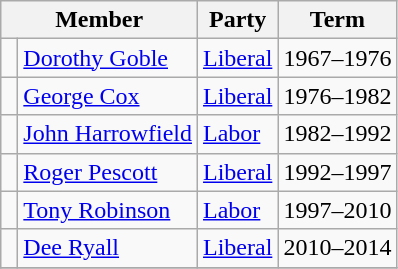<table class="wikitable">
<tr>
<th colspan="2">Member</th>
<th>Party</th>
<th>Term</th>
</tr>
<tr>
<td> </td>
<td><a href='#'>Dorothy Goble</a></td>
<td><a href='#'>Liberal</a></td>
<td>1967–1976</td>
</tr>
<tr>
<td> </td>
<td><a href='#'>George Cox</a></td>
<td><a href='#'>Liberal</a></td>
<td>1976–1982</td>
</tr>
<tr>
<td> </td>
<td><a href='#'>John Harrowfield</a></td>
<td><a href='#'>Labor</a></td>
<td>1982–1992</td>
</tr>
<tr>
<td> </td>
<td><a href='#'>Roger Pescott</a></td>
<td><a href='#'>Liberal</a></td>
<td>1992–1997</td>
</tr>
<tr>
<td> </td>
<td><a href='#'>Tony Robinson</a></td>
<td><a href='#'>Labor</a></td>
<td>1997–2010</td>
</tr>
<tr>
<td> </td>
<td><a href='#'>Dee Ryall</a></td>
<td><a href='#'>Liberal</a></td>
<td>2010–2014</td>
</tr>
<tr>
</tr>
</table>
